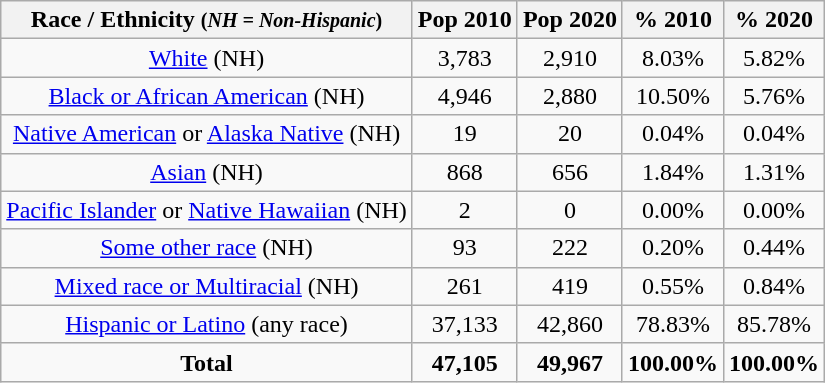<table class="wikitable" style="text-align:center;">
<tr>
<th>Race / Ethnicity <small>(<em>NH = Non-Hispanic</em>)</small></th>
<th>Pop 2010</th>
<th>Pop 2020</th>
<th>% 2010</th>
<th>% 2020</th>
</tr>
<tr>
<td><a href='#'>White</a> (NH)</td>
<td>3,783</td>
<td>2,910</td>
<td>8.03%</td>
<td>5.82%</td>
</tr>
<tr>
<td><a href='#'>Black or African American</a> (NH)</td>
<td>4,946</td>
<td>2,880</td>
<td>10.50%</td>
<td>5.76%</td>
</tr>
<tr>
<td><a href='#'>Native American</a> or <a href='#'>Alaska Native</a> (NH)</td>
<td>19</td>
<td>20</td>
<td>0.04%</td>
<td>0.04%</td>
</tr>
<tr>
<td><a href='#'>Asian</a> (NH)</td>
<td>868</td>
<td>656</td>
<td>1.84%</td>
<td>1.31%</td>
</tr>
<tr>
<td><a href='#'>Pacific Islander</a> or <a href='#'>Native Hawaiian</a> (NH)</td>
<td>2</td>
<td>0</td>
<td>0.00%</td>
<td>0.00%</td>
</tr>
<tr>
<td><a href='#'>Some other race</a> (NH)</td>
<td>93</td>
<td>222</td>
<td>0.20%</td>
<td>0.44%</td>
</tr>
<tr>
<td><a href='#'>Mixed race or Multiracial</a> (NH)</td>
<td>261</td>
<td>419</td>
<td>0.55%</td>
<td>0.84%</td>
</tr>
<tr>
<td><a href='#'>Hispanic or Latino</a> (any race)</td>
<td>37,133</td>
<td>42,860</td>
<td>78.83%</td>
<td>85.78%</td>
</tr>
<tr>
<td><strong>Total</strong></td>
<td><strong>47,105</strong></td>
<td><strong>49,967</strong></td>
<td><strong>100.00%</strong></td>
<td><strong>100.00%</strong></td>
</tr>
</table>
